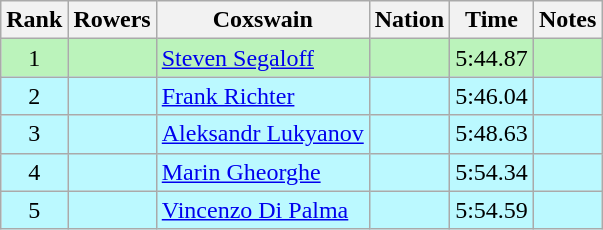<table class="wikitable sortable" style="text-align:center">
<tr>
<th>Rank</th>
<th>Rowers</th>
<th>Coxswain</th>
<th>Nation</th>
<th>Time</th>
<th>Notes</th>
</tr>
<tr bgcolor=bbf3bb>
<td>1</td>
<td></td>
<td align=left><a href='#'>Steven Segaloff</a></td>
<td align=left></td>
<td>5:44.87</td>
<td></td>
</tr>
<tr bgcolor=bbf9ff>
<td>2</td>
<td></td>
<td align=left><a href='#'>Frank Richter</a></td>
<td align=left></td>
<td>5:46.04</td>
<td></td>
</tr>
<tr bgcolor=bbf9ff>
<td>3</td>
<td></td>
<td align="left"><a href='#'>Aleksandr Lukyanov</a></td>
<td align=left></td>
<td>5:48.63</td>
<td></td>
</tr>
<tr bgcolor=bbf9ff>
<td>4</td>
<td></td>
<td align=left><a href='#'>Marin Gheorghe</a></td>
<td align=left></td>
<td>5:54.34</td>
<td></td>
</tr>
<tr bgcolor=bbf9ff>
<td>5</td>
<td></td>
<td align=left><a href='#'>Vincenzo Di Palma</a></td>
<td align=left></td>
<td>5:54.59</td>
<td></td>
</tr>
</table>
